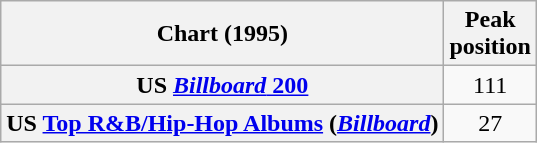<table class="wikitable sortable plainrowheaders" style="text-align:center">
<tr>
<th scope="col">Chart (1995)</th>
<th scope="col">Peak<br>position</th>
</tr>
<tr>
<th scope="row">US <a href='#'><em>Billboard</em> 200</a></th>
<td>111</td>
</tr>
<tr>
<th scope="row">US <a href='#'>Top R&B/Hip-Hop Albums</a> (<em><a href='#'>Billboard</a></em>)</th>
<td>27</td>
</tr>
</table>
